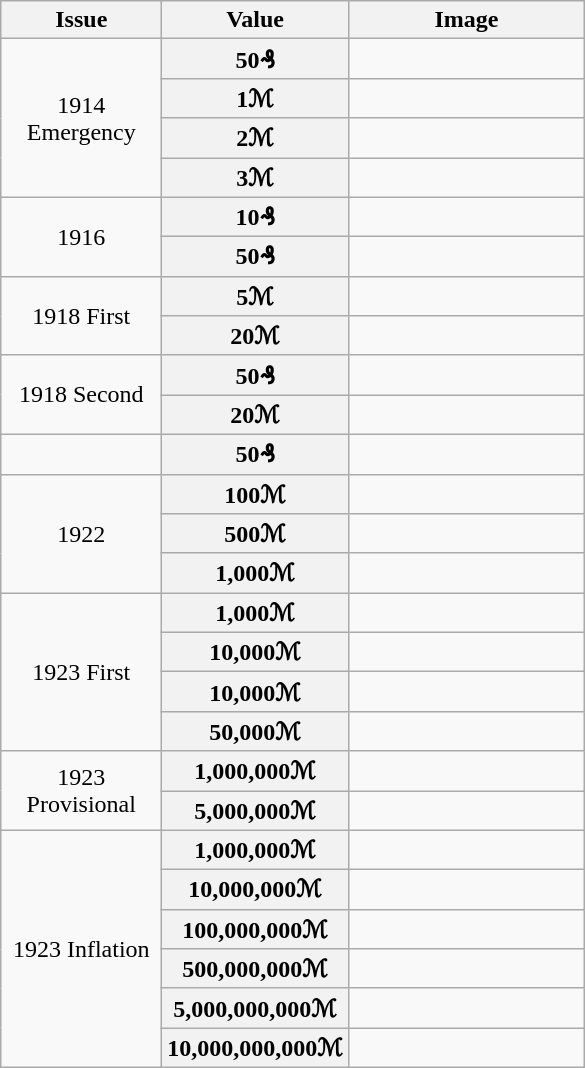<table class="wikitable">
<tr>
<th scope="col" style="width:100px;">Issue</th>
<th scope="col" style="width:100px;">Value</th>
<th scope="col" style="width:150px;">Image</th>
</tr>
<tr>
<td rowspan="4" style="text-align:center;">1914 Emergency</td>
<th>50₰</th>
<td></td>
</tr>
<tr>
<th>1ℳ︁</th>
<td></td>
</tr>
<tr>
<th>2ℳ︁</th>
<td></td>
</tr>
<tr>
<th>3ℳ︁</th>
<td></td>
</tr>
<tr>
<td rowspan="2" style="text-align:center;">1916</td>
<th>10₰</th>
<td></td>
</tr>
<tr>
<th>50₰</th>
<td></td>
</tr>
<tr>
<td rowspan="2" style="text-align:center;">1918 First</td>
<th>5ℳ︁</th>
<td></td>
</tr>
<tr>
<th>20ℳ︁</th>
<td></td>
</tr>
<tr>
<td rowspan="2" style="text-align:center;">1918 Second</td>
<th>50₰</th>
<td></td>
</tr>
<tr>
<th>20ℳ︁</th>
<td></td>
</tr>
<tr>
<td></td>
<th>50₰</th>
<td></td>
</tr>
<tr>
<td rowspan="3" style="text-align:center;">1922</td>
<th>100ℳ︁</th>
<td></td>
</tr>
<tr>
<th>500ℳ︁</th>
<td></td>
</tr>
<tr>
<th>1,000ℳ︁</th>
<td></td>
</tr>
<tr>
<td rowspan="4" style="text-align:center;">1923 First</td>
<th>1,000ℳ︁</th>
<td></td>
</tr>
<tr>
<th>10,000ℳ︁</th>
<td></td>
</tr>
<tr>
<th>10,000ℳ︁</th>
<td></td>
</tr>
<tr>
<th>50,000ℳ︁</th>
<td></td>
</tr>
<tr>
<td rowspan="2" style="text-align:center;">1923 Provisional</td>
<th>1,000,000ℳ︁</th>
<td></td>
</tr>
<tr>
<th>5,000,000ℳ︁</th>
<td></td>
</tr>
<tr>
<td rowspan="6" style="text-align:center;">1923 Inflation</td>
<th>1,000,000ℳ︁</th>
<td></td>
</tr>
<tr>
<th>10,000,000ℳ︁</th>
<td></td>
</tr>
<tr>
<th>100,000,000ℳ︁</th>
<td></td>
</tr>
<tr>
<th>500,000,000ℳ︁</th>
<td></td>
</tr>
<tr>
<th>5,000,000,000ℳ︁</th>
<td></td>
</tr>
<tr>
<th>10,000,000,000ℳ︁</th>
<td></td>
</tr>
</table>
